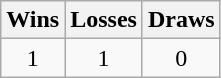<table class="wikitable">
<tr>
<th>Wins</th>
<th>Losses</th>
<th>Draws</th>
</tr>
<tr>
<td align="center">1</td>
<td align="center">1</td>
<td align="center">0</td>
</tr>
</table>
